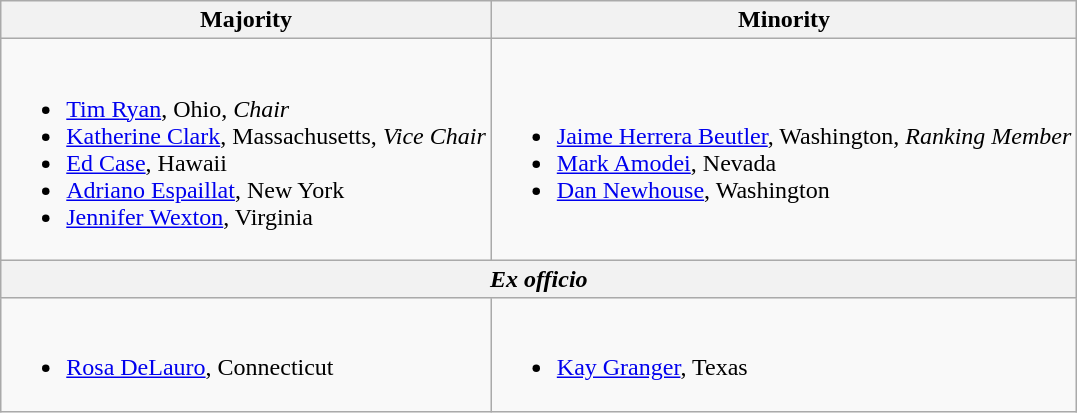<table class=wikitable>
<tr>
<th>Majority</th>
<th>Minority</th>
</tr>
<tr>
<td><br><ul><li><a href='#'>Tim Ryan</a>, Ohio, <em>Chair</em></li><li><a href='#'>Katherine Clark</a>, Massachusetts, <em>Vice Chair</em></li><li><a href='#'>Ed Case</a>, Hawaii</li><li><a href='#'>Adriano Espaillat</a>, New York</li><li><a href='#'>Jennifer Wexton</a>, Virginia</li></ul></td>
<td><br><ul><li><a href='#'>Jaime Herrera Beutler</a>, Washington, <em>Ranking Member</em></li><li><a href='#'>Mark Amodei</a>, Nevada</li><li><a href='#'>Dan Newhouse</a>, Washington</li></ul></td>
</tr>
<tr>
<th colspan=2><em>Ex officio</em></th>
</tr>
<tr>
<td><br><ul><li><a href='#'>Rosa DeLauro</a>, Connecticut</li></ul></td>
<td><br><ul><li><a href='#'>Kay Granger</a>, Texas</li></ul></td>
</tr>
</table>
